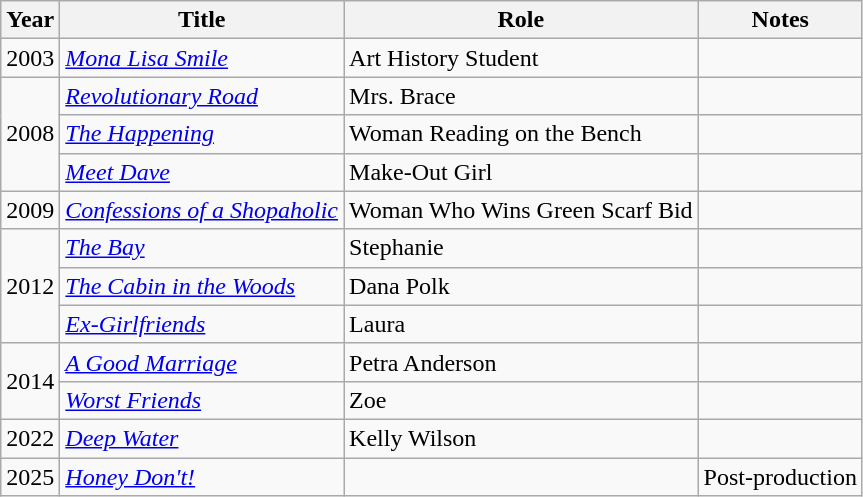<table class="wikitable sortable">
<tr>
<th>Year</th>
<th>Title</th>
<th>Role</th>
<th class="unsortable">Notes</th>
</tr>
<tr>
<td>2003</td>
<td><em><a href='#'>Mona Lisa Smile</a></em></td>
<td>Art History Student</td>
<td></td>
</tr>
<tr>
<td rowspan=3>2008</td>
<td><em><a href='#'>Revolutionary Road</a></em></td>
<td>Mrs. Brace</td>
<td></td>
</tr>
<tr>
<td data-sort-value="Happening, The"><em><a href='#'>The Happening</a></em></td>
<td>Woman Reading on the Bench</td>
<td></td>
</tr>
<tr>
<td><em><a href='#'>Meet Dave</a></em></td>
<td>Make-Out Girl</td>
<td></td>
</tr>
<tr>
<td>2009</td>
<td><em><a href='#'>Confessions of a Shopaholic</a></em></td>
<td>Woman Who Wins Green Scarf Bid</td>
<td></td>
</tr>
<tr>
<td rowspan=3>2012</td>
<td data-sort-value="Bay, The"><em><a href='#'>The Bay</a></em></td>
<td>Stephanie</td>
<td></td>
</tr>
<tr>
<td data-sort-value="Cabin in the Woods, The"><em><a href='#'>The Cabin in the Woods</a></em></td>
<td>Dana Polk</td>
<td></td>
</tr>
<tr>
<td><em><a href='#'>Ex-Girlfriends</a></em></td>
<td>Laura</td>
<td></td>
</tr>
<tr>
<td rowspan=2>2014</td>
<td data-sort-value="Good Marriage, A"><em><a href='#'>A Good Marriage</a></em></td>
<td>Petra Anderson</td>
<td></td>
</tr>
<tr>
<td><em><a href='#'>Worst Friends</a></em></td>
<td>Zoe</td>
<td></td>
</tr>
<tr>
<td>2022</td>
<td><em><a href='#'>Deep Water</a></em></td>
<td>Kelly Wilson</td>
<td></td>
</tr>
<tr>
<td>2025</td>
<td><em><a href='#'>Honey Don't!</a></em></td>
<td></td>
<td>Post-production</td>
</tr>
</table>
